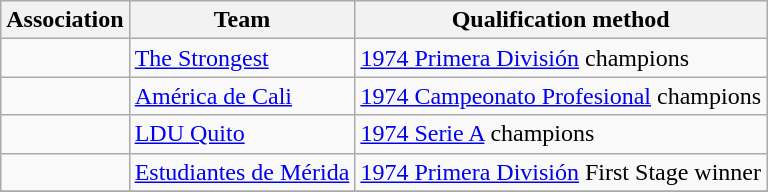<table class="wikitable">
<tr>
<th>Association</th>
<th>Team </th>
<th>Qualification method</th>
</tr>
<tr>
<td rowspan=1><br></td>
<td><a href='#'>The Strongest</a></td>
<td><a href='#'>1974 Primera División</a> champions</td>
</tr>
<tr>
<td rowspan=1><br></td>
<td><a href='#'>América de Cali</a></td>
<td><a href='#'>1974 Campeonato Profesional</a> champions</td>
</tr>
<tr>
<td rowspan=1><br></td>
<td><a href='#'>LDU Quito</a></td>
<td><a href='#'>1974 Serie A</a> champions</td>
</tr>
<tr>
<td rowspan=1><br></td>
<td><a href='#'>Estudiantes de Mérida</a></td>
<td><a href='#'>1974 Primera División</a> First Stage winner</td>
</tr>
<tr>
</tr>
</table>
